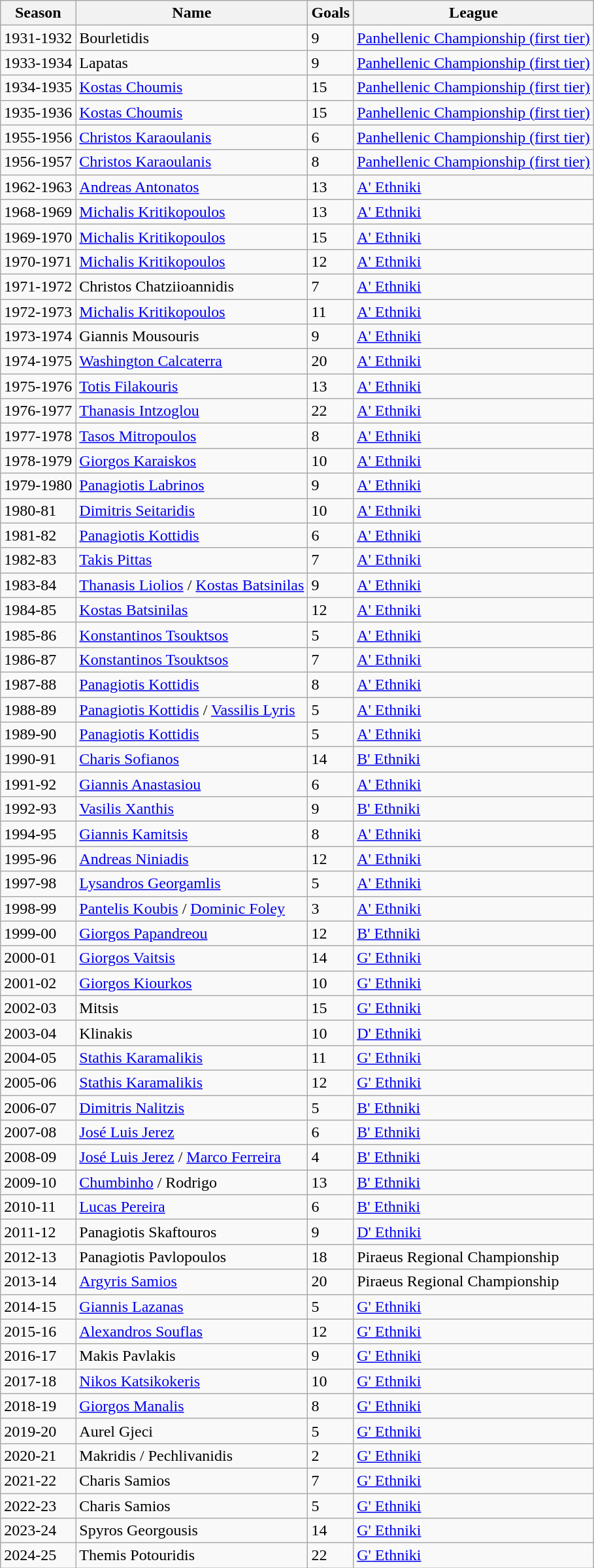<table class="wikitable">
<tr>
<th>Season</th>
<th>Name</th>
<th>Goals</th>
<th>League</th>
</tr>
<tr>
<td align=left>1931-1932</td>
<td align=left> Bourletidis</td>
<td align=left>9</td>
<td align=left><a href='#'>Panhellenic Championship (first tier)</a></td>
</tr>
<tr>
<td align=left>1933-1934</td>
<td align=left> Lapatas</td>
<td align=left>9</td>
<td align=left><a href='#'>Panhellenic Championship (first tier)</a></td>
</tr>
<tr>
<td align=left>1934-1935</td>
<td align=left> <a href='#'>Kostas Choumis</a></td>
<td align=left>15</td>
<td align=left><a href='#'>Panhellenic Championship (first tier)</a></td>
</tr>
<tr>
<td align=left>1935-1936</td>
<td align=left> <a href='#'>Kostas Choumis</a></td>
<td align=left>15</td>
<td align=left><a href='#'>Panhellenic Championship (first tier)</a></td>
</tr>
<tr>
<td align=left>1955-1956</td>
<td align=left> <a href='#'>Christos Karaoulanis</a></td>
<td align=left>6</td>
<td align=left><a href='#'>Panhellenic Championship (first tier)</a></td>
</tr>
<tr>
<td align=left>1956-1957</td>
<td align=left> <a href='#'>Christos Karaoulanis</a></td>
<td align=left>8</td>
<td align=left><a href='#'>Panhellenic Championship (first tier)</a></td>
</tr>
<tr>
<td align=left>1962-1963</td>
<td align=left> <a href='#'>Andreas Antonatos</a></td>
<td align=left>13</td>
<td align=left><a href='#'>A' Ethniki</a></td>
</tr>
<tr>
<td align=left>1968-1969</td>
<td align=left> <a href='#'>Michalis Kritikopoulos</a></td>
<td align=left>13</td>
<td align=left><a href='#'>A' Ethniki</a></td>
</tr>
<tr>
<td align=left>1969-1970</td>
<td align=left> <a href='#'>Michalis Kritikopoulos</a></td>
<td align=left>15</td>
<td align=left><a href='#'>A' Ethniki</a></td>
</tr>
<tr>
<td align=left>1970-1971</td>
<td align=left> <a href='#'>Michalis Kritikopoulos</a></td>
<td align=left>12</td>
<td align=left><a href='#'>A' Ethniki</a></td>
</tr>
<tr>
<td align=left>1971-1972</td>
<td align=left> Christos Chatziioannidis</td>
<td align=left>7</td>
<td align=left><a href='#'>A' Ethniki</a></td>
</tr>
<tr>
<td align=left>1972-1973</td>
<td align=left> <a href='#'>Michalis Kritikopoulos</a></td>
<td align=left>11</td>
<td align=left><a href='#'>A' Ethniki</a></td>
</tr>
<tr>
<td align=left>1973-1974</td>
<td align=left> Giannis Mousouris</td>
<td align=left>9</td>
<td align=left><a href='#'>A' Ethniki</a></td>
</tr>
<tr>
<td align=left>1974-1975</td>
<td align=left> <a href='#'>Washington Calcaterra</a></td>
<td align=left>20</td>
<td align=left><a href='#'>A' Ethniki</a></td>
</tr>
<tr>
<td align=left>1975-1976</td>
<td align=left> <a href='#'>Totis Filakouris</a></td>
<td align=left>13</td>
<td align=left><a href='#'>A' Ethniki</a></td>
</tr>
<tr>
<td align=left>1976-1977</td>
<td align=left> <a href='#'>Thanasis Intzoglou</a></td>
<td align=left>22</td>
<td align=left><a href='#'>A' Ethniki</a></td>
</tr>
<tr>
<td align=left>1977-1978</td>
<td align=left> <a href='#'>Tasos Mitropoulos</a></td>
<td align=left>8</td>
<td align=left><a href='#'>A' Ethniki</a></td>
</tr>
<tr>
<td align=left>1978-1979</td>
<td align=left> <a href='#'>Giorgos Karaiskos</a></td>
<td align=left>10</td>
<td align=left><a href='#'>A' Ethniki</a></td>
</tr>
<tr>
<td align=left>1979-1980</td>
<td align=left> <a href='#'>Panagiotis Labrinos</a></td>
<td align=left>9</td>
<td align=left><a href='#'>A' Ethniki</a></td>
</tr>
<tr>
<td align=left>1980-81</td>
<td align=left> <a href='#'>Dimitris Seitaridis</a></td>
<td align=left>10</td>
<td align=left><a href='#'>A' Ethniki</a></td>
</tr>
<tr>
<td align=left>1981-82</td>
<td align=left> <a href='#'>Panagiotis Kottidis</a></td>
<td align=left>6</td>
<td align=left><a href='#'>A' Ethniki</a></td>
</tr>
<tr>
<td align=left>1982-83</td>
<td align=left> <a href='#'>Takis Pittas</a></td>
<td align=left>7</td>
<td align=left><a href='#'>A' Ethniki</a></td>
</tr>
<tr>
<td align=left>1983-84</td>
<td align=left> <a href='#'>Thanasis Liolios</a> /  <a href='#'>Kostas Batsinilas</a></td>
<td align=left>9</td>
<td align=left><a href='#'>A' Ethniki</a></td>
</tr>
<tr>
<td align=left>1984-85</td>
<td align=left> <a href='#'>Kostas Batsinilas</a></td>
<td align=left>12</td>
<td align=left><a href='#'>A' Ethniki</a></td>
</tr>
<tr>
<td align=left>1985-86</td>
<td align=left> <a href='#'>Konstantinos Tsouktsos</a></td>
<td align=left>5</td>
<td align=left><a href='#'>A' Ethniki</a></td>
</tr>
<tr>
<td align=left>1986-87</td>
<td align=left> <a href='#'>Konstantinos Tsouktsos</a></td>
<td align=left>7</td>
<td align=left><a href='#'>A' Ethniki</a></td>
</tr>
<tr>
<td align=left>1987-88</td>
<td align=left> <a href='#'>Panagiotis Kottidis</a></td>
<td align=left>8</td>
<td align=left><a href='#'>A' Ethniki</a></td>
</tr>
<tr>
<td align=left>1988-89</td>
<td align=left> <a href='#'>Panagiotis Kottidis</a> /  <a href='#'>Vassilis Lyris</a></td>
<td align=left>5</td>
<td align=left><a href='#'>A' Ethniki</a></td>
</tr>
<tr>
<td align=left>1989-90</td>
<td align=left> <a href='#'>Panagiotis Kottidis</a></td>
<td align=left>5</td>
<td align=left><a href='#'>A' Ethniki</a></td>
</tr>
<tr>
<td align=left>1990-91</td>
<td align=left> <a href='#'>Charis Sofianos</a></td>
<td align=left>14</td>
<td align=left><a href='#'>B' Ethniki</a></td>
</tr>
<tr>
<td align=left>1991-92</td>
<td align=left> <a href='#'>Giannis Anastasiou</a></td>
<td align=left>6</td>
<td align=left><a href='#'>A' Ethniki</a></td>
</tr>
<tr>
<td align=left>1992-93</td>
<td align=left> <a href='#'>Vasilis Xanthis</a></td>
<td align=left>9</td>
<td align=left><a href='#'>B' Ethniki</a></td>
</tr>
<tr>
<td align=left>1994-95</td>
<td align=left> <a href='#'>Giannis Kamitsis</a></td>
<td align=left>8</td>
<td align=left><a href='#'>A' Ethniki</a></td>
</tr>
<tr>
<td align=left>1995-96</td>
<td align=left> <a href='#'>Andreas Niniadis</a></td>
<td align=left>12</td>
<td align=left><a href='#'>A' Ethniki</a></td>
</tr>
<tr>
<td align=left>1997-98</td>
<td align=left> <a href='#'>Lysandros Georgamlis</a></td>
<td align=left>5</td>
<td align=left><a href='#'>A' Ethniki</a></td>
</tr>
<tr>
<td align=left>1998-99</td>
<td align=left> <a href='#'>Pantelis Koubis</a> /  <a href='#'>Dominic Foley</a></td>
<td align=left>3</td>
<td align=left><a href='#'>A' Ethniki</a></td>
</tr>
<tr>
<td align=left>1999-00</td>
<td align=left> <a href='#'>Giorgos Papandreou</a></td>
<td align=left>12</td>
<td align=left><a href='#'>B' Ethniki</a></td>
</tr>
<tr>
<td align=left>2000-01</td>
<td align=left> <a href='#'>Giorgos Vaitsis</a></td>
<td align=left>14</td>
<td align=left><a href='#'>G' Ethniki</a></td>
</tr>
<tr>
<td align=left>2001-02</td>
<td align=left> <a href='#'>Giorgos Kiourkos</a></td>
<td align=left>10</td>
<td align=left><a href='#'>G' Ethniki</a></td>
</tr>
<tr>
<td>2002-03</td>
<td> Mitsis</td>
<td>15</td>
<td><a href='#'>G' Ethniki</a></td>
</tr>
<tr>
<td>2003-04</td>
<td> Klinakis</td>
<td>10</td>
<td><a href='#'>D' Ethniki</a></td>
</tr>
<tr>
<td>2004-05</td>
<td> <a href='#'>Stathis Karamalikis</a></td>
<td>11</td>
<td><a href='#'>G' Ethniki</a></td>
</tr>
<tr>
<td>2005-06</td>
<td> <a href='#'>Stathis Karamalikis</a></td>
<td>12</td>
<td><a href='#'>G' Ethniki</a></td>
</tr>
<tr>
<td align=left>2006-07</td>
<td align=left> <a href='#'>Dimitris Nalitzis</a></td>
<td align=left>5</td>
<td align=left><a href='#'>B' Ethniki</a></td>
</tr>
<tr>
<td align=left>2007-08</td>
<td align=left> <a href='#'>José Luis Jerez</a></td>
<td align=left>6</td>
<td align=left><a href='#'>B' Ethniki</a></td>
</tr>
<tr>
<td align=left>2008-09</td>
<td align=left> <a href='#'>José Luis Jerez</a> /  <a href='#'>Marco Ferreira</a></td>
<td align=left>4</td>
<td align=left><a href='#'>B' Ethniki</a></td>
</tr>
<tr>
<td>2009-10</td>
<td> <a href='#'>Chumbinho</a> /  Rodrigo</td>
<td>13</td>
<td><a href='#'>B' Ethniki</a></td>
</tr>
<tr>
<td>2010-11</td>
<td> <a href='#'>Lucas Pereira</a></td>
<td>6</td>
<td><a href='#'>B' Ethniki</a></td>
</tr>
<tr>
<td>2011-12</td>
<td> Panagiotis Skaftouros</td>
<td>9</td>
<td><a href='#'>D' Ethniki</a></td>
</tr>
<tr>
<td>2012-13</td>
<td> Panagiotis Pavlopoulos</td>
<td>18</td>
<td>Piraeus Regional Championship</td>
</tr>
<tr>
<td>2013-14</td>
<td> <a href='#'>Argyris Samios</a></td>
<td>20</td>
<td>Piraeus Regional Championship</td>
</tr>
<tr>
<td>2014-15</td>
<td> <a href='#'>Giannis Lazanas</a></td>
<td>5</td>
<td><a href='#'>G' Ethniki</a></td>
</tr>
<tr>
<td>2015-16</td>
<td> <a href='#'>Alexandros Souflas</a></td>
<td>12</td>
<td><a href='#'>G' Ethniki</a></td>
</tr>
<tr>
<td>2016-17</td>
<td> Makis Pavlakis</td>
<td>9</td>
<td><a href='#'>G' Ethniki</a></td>
</tr>
<tr>
<td>2017-18</td>
<td> <a href='#'>Nikos Katsikokeris</a></td>
<td>10</td>
<td><a href='#'>G' Ethniki</a></td>
</tr>
<tr>
<td>2018-19</td>
<td> <a href='#'>Giorgos Manalis</a></td>
<td>8</td>
<td><a href='#'>G' Ethniki</a></td>
</tr>
<tr>
<td>2019-20</td>
<td> Aurel Gjeci</td>
<td>5</td>
<td><a href='#'>G' Ethniki</a></td>
</tr>
<tr>
<td>2020-21</td>
<td> Makridis / Pechlivanidis</td>
<td>2</td>
<td><a href='#'>G' Ethniki</a></td>
</tr>
<tr>
<td>2021-22</td>
<td> Charis Samios</td>
<td>7</td>
<td><a href='#'>G' Ethniki</a></td>
</tr>
<tr>
<td>2022-23</td>
<td> Charis Samios</td>
<td>5</td>
<td><a href='#'>G' Ethniki</a></td>
</tr>
<tr>
<td>2023-24</td>
<td> Spyros Georgousis</td>
<td>14</td>
<td><a href='#'>G' Ethniki</a></td>
</tr>
<tr>
<td>2024-25</td>
<td> Themis Potouridis</td>
<td>22</td>
<td><a href='#'>G' Ethniki</a></td>
</tr>
</table>
